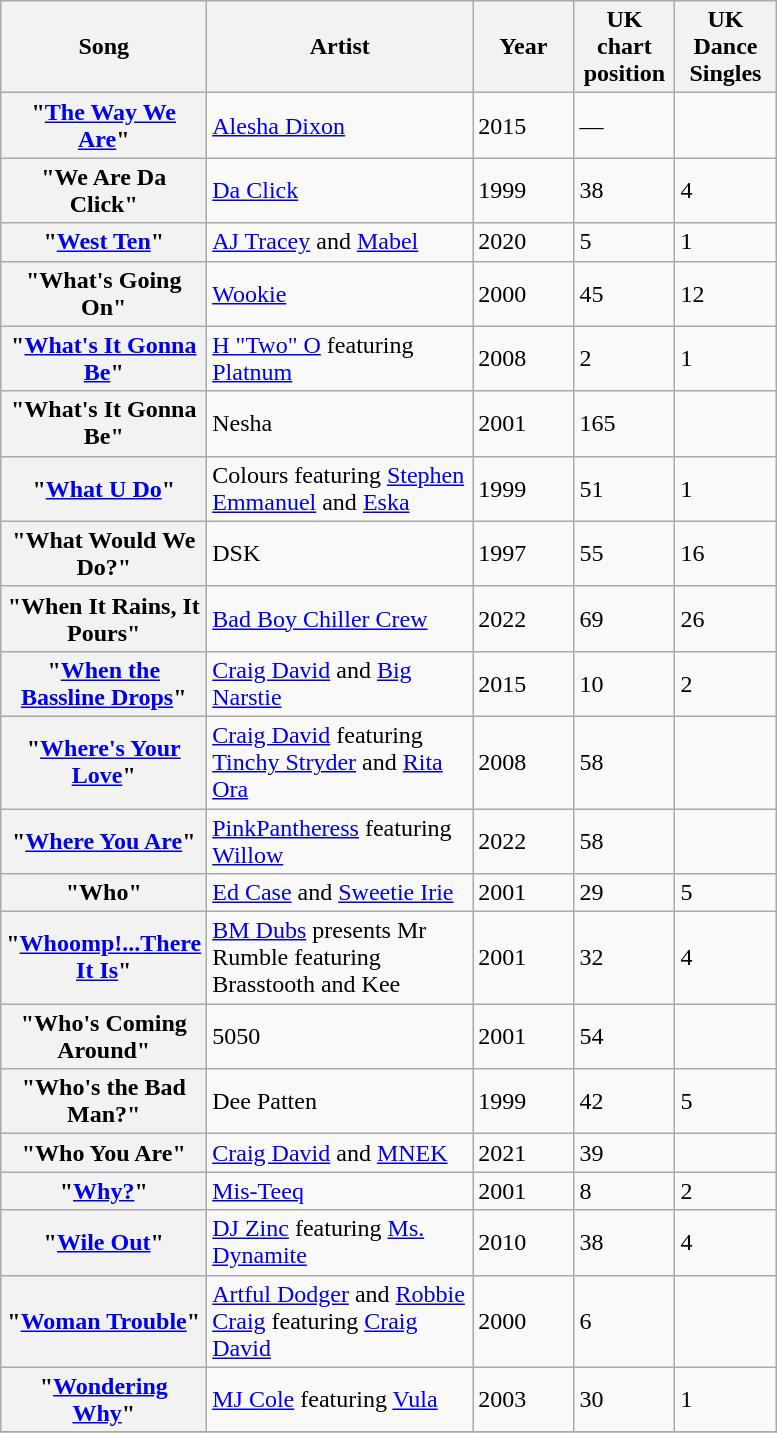<table class="wikitable plainrowheaders">
<tr>
<th scope="col" style="width:100px;">Song</th>
<th scope="col" style="width:170px;">Artist</th>
<th scope="col" style="width:60px;">Year</th>
<th scope="col" style="width:60px;">UK chart position</th>
<th scope="col" style="width:60px;">UK Dance Singles</th>
</tr>
<tr>
<th scope="row">"<a href='#'>The Way We Are</a>"</th>
<td><a href='#'>Alesha Dixon</a></td>
<td>2015</td>
<td>—</td>
<td></td>
</tr>
<tr>
<th scope="row">"We Are Da Click"</th>
<td><a href='#'>Da Click</a></td>
<td>1999</td>
<td>38</td>
<td>4</td>
</tr>
<tr>
<th scope="row">"<a href='#'>West Ten</a>"</th>
<td><a href='#'>AJ Tracey</a> and <a href='#'>Mabel</a></td>
<td>2020</td>
<td>5</td>
<td>1</td>
</tr>
<tr>
<th scope="row">"What's Going On"</th>
<td><a href='#'>Wookie</a></td>
<td>2000</td>
<td>45</td>
<td>12</td>
</tr>
<tr>
<th scope="row">"<a href='#'>What's It Gonna Be</a>"</th>
<td><a href='#'>H "Two" O</a> featuring <a href='#'>Platnum</a></td>
<td>2008</td>
<td>2</td>
<td>1</td>
</tr>
<tr>
<th scope="row">"What's It Gonna Be"</th>
<td>Nesha</td>
<td>2001</td>
<td>165</td>
<td></td>
</tr>
<tr>
<th scope="row">"<a href='#'>What U Do</a>"</th>
<td>Colours featuring <a href='#'>Stephen Emmanuel</a> and <a href='#'>Eska</a></td>
<td>1999</td>
<td>51</td>
<td>1</td>
</tr>
<tr>
<th scope="row">"What Would We Do?"</th>
<td>DSK</td>
<td>1997</td>
<td>55</td>
<td>16</td>
</tr>
<tr>
<th scope="row">"When It Rains, It Pours"</th>
<td><a href='#'>Bad Boy Chiller Crew</a></td>
<td>2022</td>
<td>69</td>
<td>26</td>
</tr>
<tr>
<th scope="row">"<a href='#'>When the Bassline Drops</a>"</th>
<td><a href='#'>Craig David</a> and <a href='#'>Big Narstie</a></td>
<td>2015</td>
<td>10</td>
<td>2</td>
</tr>
<tr>
<th scope="row">"<a href='#'>Where's Your Love</a>"</th>
<td><a href='#'>Craig David</a> featuring <a href='#'>Tinchy Stryder</a> and <a href='#'>Rita Ora</a></td>
<td>2008</td>
<td>58</td>
<td></td>
</tr>
<tr>
<th scope="row">"<a href='#'>Where You Are</a>"</th>
<td><a href='#'>PinkPantheress</a> featuring <a href='#'>Willow</a></td>
<td>2022</td>
<td>58</td>
<td></td>
</tr>
<tr>
<th scope="row">"Who"</th>
<td><a href='#'>Ed Case</a> and <a href='#'>Sweetie Irie</a></td>
<td>2001</td>
<td>29</td>
<td>5</td>
</tr>
<tr>
<th scope="row">"<a href='#'>Whoomp!...There It Is</a>"</th>
<td><a href='#'>BM Dubs</a> presents Mr Rumble featuring Brasstooth and Kee</td>
<td>2001</td>
<td>32</td>
<td>4</td>
</tr>
<tr>
<th scope="row">"Who's Coming Around"</th>
<td>5050</td>
<td>2001</td>
<td>54</td>
<td></td>
</tr>
<tr>
<th scope="row">"Who's the Bad Man?"</th>
<td>Dee Patten</td>
<td>1999</td>
<td>42</td>
<td>5</td>
</tr>
<tr>
<th scope="row">"Who You Are"</th>
<td><a href='#'>Craig David</a> and <a href='#'>MNEK</a></td>
<td>2021</td>
<td>39</td>
<td></td>
</tr>
<tr>
<th scope="row">"<a href='#'>Why?</a>"</th>
<td><a href='#'>Mis-Teeq</a></td>
<td>2001</td>
<td>8</td>
<td>2</td>
</tr>
<tr>
<th scope="row">"<a href='#'>Wile Out</a>"</th>
<td><a href='#'>DJ Zinc</a> featuring <a href='#'>Ms. Dynamite</a></td>
<td>2010</td>
<td>38</td>
<td>4</td>
</tr>
<tr>
<th scope="row">"<a href='#'>Woman Trouble</a>"</th>
<td><a href='#'>Artful Dodger</a> and <a href='#'>Robbie Craig</a> featuring <a href='#'>Craig David</a></td>
<td>2000</td>
<td>6</td>
<td></td>
</tr>
<tr>
<th scope="row">"<a href='#'>Wondering Why</a>"</th>
<td><a href='#'>MJ Cole</a> featuring <a href='#'>Vula</a></td>
<td>2003</td>
<td>30</td>
<td>1</td>
</tr>
<tr>
</tr>
</table>
